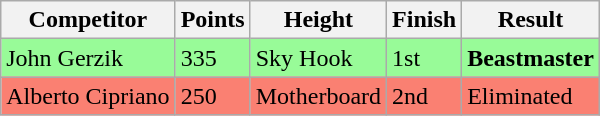<table class="wikitable sortable">
<tr>
<th>Competitor</th>
<th>Points</th>
<th>Height</th>
<th>Finish</th>
<th>Result</th>
</tr>
<tr style="background-color:#98fb98">
<td> John Gerzik</td>
<td>335</td>
<td>Sky Hook</td>
<td>1st</td>
<td><strong>Beastmaster</strong></td>
</tr>
<tr style="background-color:#fa8072">
<td> Alberto Cipriano</td>
<td>250</td>
<td>Motherboard</td>
<td>2nd</td>
<td>Eliminated</td>
</tr>
</table>
